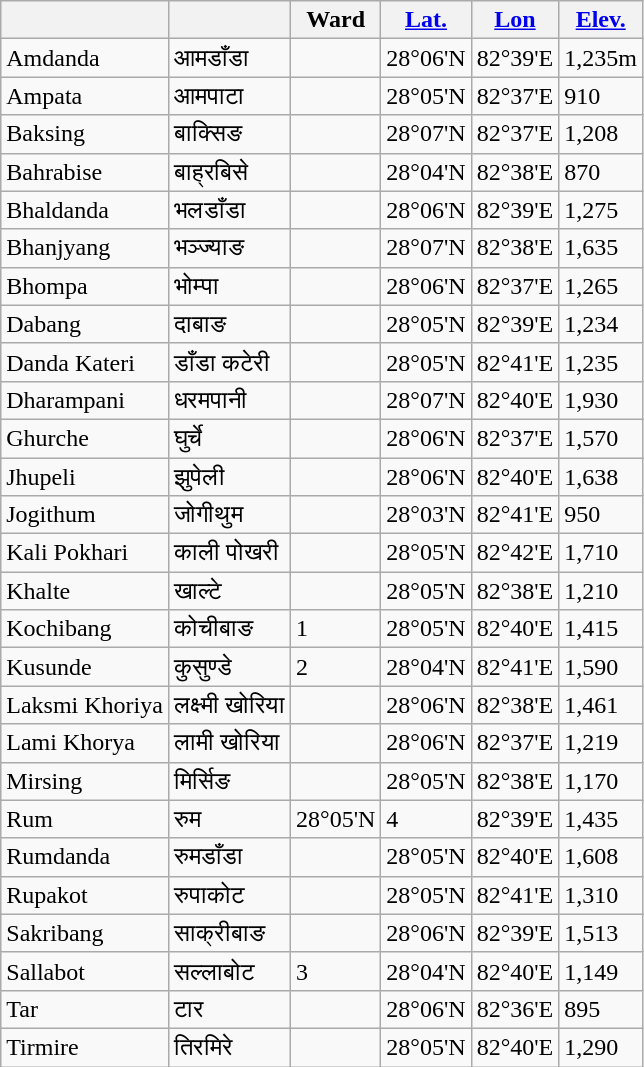<table class="wikitable">
<tr>
<th></th>
<th></th>
<th>Ward</th>
<th><a href='#'>Lat.</a></th>
<th><a href='#'>Lon</a></th>
<th><a href='#'>Elev.</a></th>
</tr>
<tr>
<td>Amdanda</td>
<td>आमडाँडा</td>
<td></td>
<td>28°06'N</td>
<td>82°39'E</td>
<td>1,235m</td>
</tr>
<tr>
<td>Ampata</td>
<td>आमपाटा</td>
<td></td>
<td>28°05'N</td>
<td>82°37'E</td>
<td> 910</td>
</tr>
<tr>
<td>Baksing</td>
<td>बाक्सिङ</td>
<td></td>
<td>28°07'N</td>
<td>82°37'E</td>
<td>1,208</td>
</tr>
<tr>
<td>Bahrabise</td>
<td>बाह्रबिसे</td>
<td></td>
<td>28°04'N</td>
<td>82°38'E</td>
<td> 870</td>
</tr>
<tr>
<td>Bhaldanda</td>
<td>भलडाँडा</td>
<td></td>
<td>28°06'N</td>
<td>82°39'E</td>
<td>1,275</td>
</tr>
<tr>
<td>Bhanjyang</td>
<td>भञ्ज्याङ</td>
<td></td>
<td>28°07'N</td>
<td>82°38'E</td>
<td>1,635</td>
</tr>
<tr>
<td>Bhompa</td>
<td>भोम्पा</td>
<td></td>
<td>28°06'N</td>
<td>82°37'E</td>
<td>1,265</td>
</tr>
<tr>
<td>Dabang</td>
<td>दाबाङ</td>
<td></td>
<td>28°05'N</td>
<td>82°39'E</td>
<td>1,234</td>
</tr>
<tr>
<td>Danda Kateri</td>
<td>डाँडा कटेरी</td>
<td></td>
<td>28°05'N</td>
<td>82°41'E</td>
<td>1,235</td>
</tr>
<tr>
<td>Dharampani</td>
<td>धरमपानी</td>
<td></td>
<td>28°07'N</td>
<td>82°40'E</td>
<td>1,930</td>
</tr>
<tr>
<td>Ghurche</td>
<td>घुर्चे</td>
<td></td>
<td>28°06'N</td>
<td>82°37'E</td>
<td>1,570</td>
</tr>
<tr>
<td>Jhupeli</td>
<td>झुपेली</td>
<td></td>
<td>28°06'N</td>
<td>82°40'E</td>
<td>1,638</td>
</tr>
<tr>
<td>Jogithum</td>
<td>जोगीथुम</td>
<td></td>
<td>28°03'N</td>
<td>82°41'E</td>
<td> 950</td>
</tr>
<tr>
<td>Kali Pokhari</td>
<td>काली पोखरी</td>
<td></td>
<td>28°05'N</td>
<td>82°42'E</td>
<td>1,710</td>
</tr>
<tr>
<td>Khalte</td>
<td>खाल्टे</td>
<td></td>
<td>28°05'N</td>
<td>82°38'E</td>
<td>1,210</td>
</tr>
<tr>
<td>Kochibang</td>
<td>कोचीबाङ</td>
<td>1</td>
<td>28°05'N</td>
<td>82°40'E</td>
<td>1,415</td>
</tr>
<tr>
<td>Kusunde</td>
<td>कुसुण्डे</td>
<td>2</td>
<td>28°04'N</td>
<td>82°41'E</td>
<td>1,590</td>
</tr>
<tr>
<td>Laksmi Khoriya</td>
<td>लक्ष्मी खोरिया</td>
<td></td>
<td>28°06'N</td>
<td>82°38'E</td>
<td>1,461</td>
</tr>
<tr>
<td>Lami Khorya</td>
<td>लामी खोरिया</td>
<td></td>
<td>28°06'N</td>
<td>82°37'E</td>
<td>1,219</td>
</tr>
<tr>
<td>Mirsing</td>
<td>मिर्सिङ</td>
<td></td>
<td>28°05'N</td>
<td>82°38'E</td>
<td>1,170</td>
</tr>
<tr>
<td>Rum</td>
<td>रुम</td>
<td>28°05'N</td>
<td>4</td>
<td>82°39'E</td>
<td>1,435</td>
</tr>
<tr>
<td>Rumdanda</td>
<td>रुमडाँडा</td>
<td></td>
<td>28°05'N</td>
<td>82°40'E</td>
<td>1,608</td>
</tr>
<tr>
<td>Rupakot</td>
<td>रुपाकोट</td>
<td></td>
<td>28°05'N</td>
<td>82°41'E</td>
<td>1,310</td>
</tr>
<tr>
<td>Sakribang</td>
<td>साक्रीबाङ</td>
<td></td>
<td>28°06'N</td>
<td>82°39'E</td>
<td>1,513</td>
</tr>
<tr>
<td>Sallabot</td>
<td>सल्लाबोट</td>
<td>3</td>
<td>28°04'N</td>
<td>82°40'E</td>
<td>1,149</td>
</tr>
<tr>
<td>Tar</td>
<td>टार</td>
<td></td>
<td>28°06'N</td>
<td>82°36'E</td>
<td> 895</td>
</tr>
<tr>
<td>Tirmire</td>
<td>तिरमिरे</td>
<td></td>
<td>28°05'N</td>
<td>82°40'E</td>
<td>1,290</td>
</tr>
</table>
